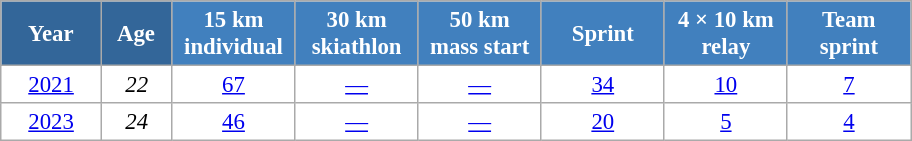<table class="wikitable" style="font-size:95%; text-align:center; border:grey solid 1px; border-collapse:collapse; background:#ffffff;">
<tr>
<th style="background-color:#369; color:white; width:60px;"> Year </th>
<th style="background-color:#369; color:white; width:40px;"> Age </th>
<th style="background-color:#4180be; color:white; width:75px;"> 15 km <br> individual </th>
<th style="background-color:#4180be; color:white; width:75px;"> 30 km <br> skiathlon </th>
<th style="background-color:#4180be; color:white; width:75px;"> 50 km <br> mass start </th>
<th style="background-color:#4180be; color:white; width:75px;"> Sprint </th>
<th style="background-color:#4180be; color:white; width:75px;"> 4 × 10 km <br> relay </th>
<th style="background-color:#4180be; color:white; width:75px;"> Team <br> sprint </th>
</tr>
<tr>
<td><a href='#'>2021</a></td>
<td><em>22</em></td>
<td><a href='#'>67</a></td>
<td><a href='#'>—</a></td>
<td><a href='#'>—</a></td>
<td><a href='#'>34</a></td>
<td><a href='#'>10</a></td>
<td><a href='#'>7</a></td>
</tr>
<tr>
<td><a href='#'>2023</a></td>
<td><em>24</em></td>
<td><a href='#'>46</a></td>
<td><a href='#'>—</a></td>
<td><a href='#'>—</a></td>
<td><a href='#'>20</a></td>
<td><a href='#'>5</a></td>
<td><a href='#'>4</a></td>
</tr>
</table>
